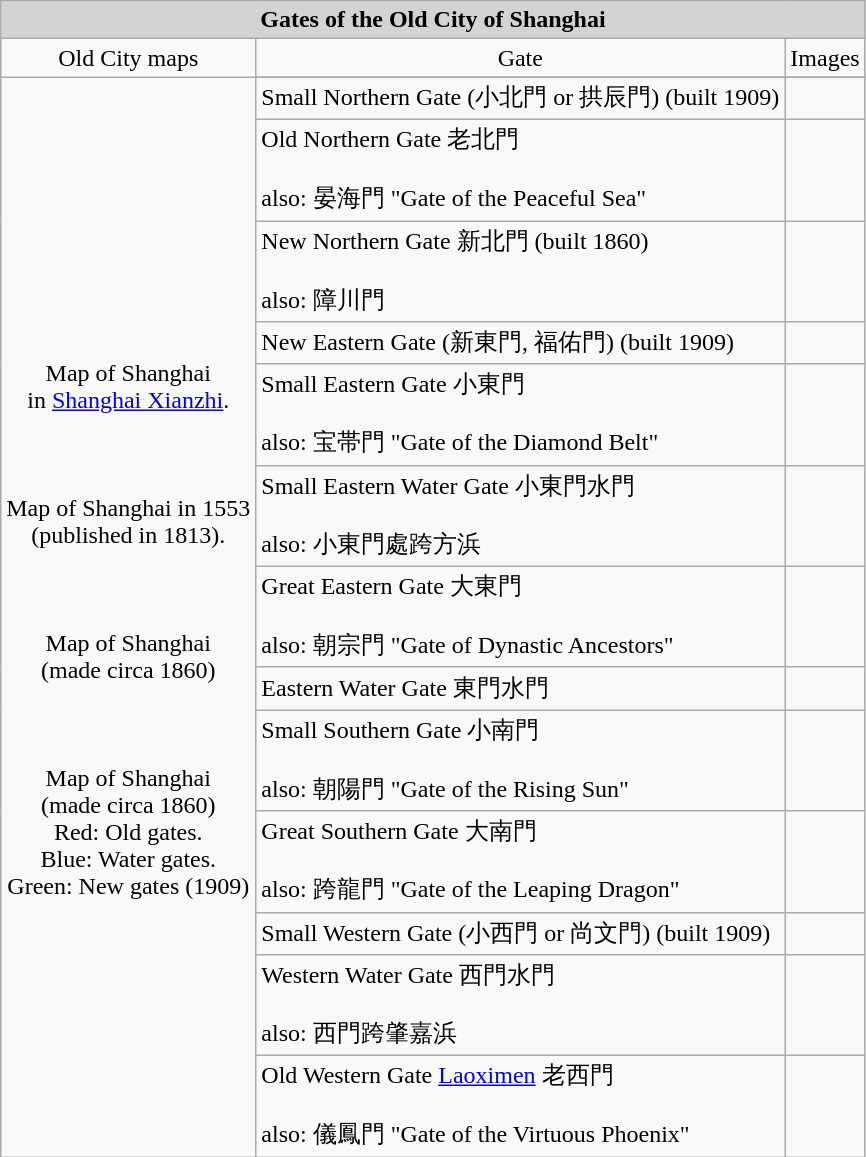<table class="wikitable" align="left" style="margin-left: 1em;" style="font-size: 80%;">
<tr>
<td colspan="4" align="center" cellspacing="0" style="background:lightgrey; color:black"><strong>Gates of the Old City of Shanghai</strong></td>
</tr>
<tr>
<td align=center rowspan=1 colspan=1>Old City maps</td>
<td align=center rowspan=1>Gate</td>
<td colspan="1" align=center>Images</td>
</tr>
<tr>
<td rowspan=14 align=center><br>Map of Shanghai<br>in <a href='#'>Shanghai Xianzhi</a>.<br><br><br><br>Map of Shanghai in 1553<br>(published in 1813).<br><br><br><br>Map of Shanghai<br>(made circa 1860)<br><br><br><br>Map of Shanghai<br>(made circa 1860)<br>Red: Old gates.<br>Blue: Water gates.<br>Green: New gates (1909)</td>
</tr>
<tr>
<td>Small Northern Gate (小北門 or 拱辰門) (built 1909)</td>
<td align=center></td>
</tr>
<tr>
<td>Old Northern Gate 老北門<br><br>also: 晏海門 "Gate of the Peaceful Sea"</td>
<td align=center></td>
</tr>
<tr>
<td>New Northern Gate 新北門 (built 1860)<br><br>also: 障川門</td>
<td align=center></td>
</tr>
<tr>
<td>New Eastern Gate (新東門, 福佑門) (built 1909)</td>
</tr>
<tr>
<td>Small Eastern Gate 小東門<br><br>also: 宝帯門 "Gate of the Diamond Belt"</td>
<td align=center></td>
</tr>
<tr>
<td>Small Eastern Water Gate 小東門水門<br><br>also: 小東門處跨方浜</td>
<td align=center></td>
</tr>
<tr>
<td>Great Eastern Gate 大東門<br><br>also: 朝宗門 "Gate of Dynastic Ancestors"</td>
<td></td>
</tr>
<tr>
<td>Eastern Water Gate 東門水門</td>
<td align=center></td>
</tr>
<tr>
<td>Small Southern Gate 小南門<br><br>also: 朝陽門 "Gate of the Rising Sun"</td>
<td></td>
</tr>
<tr>
<td>Great Southern Gate 大南門<br><br>also: 跨龍門 "Gate of the Leaping Dragon"</td>
<td></td>
</tr>
<tr>
<td>Small Western Gate (小西門 or 尚文門) (built 1909)</td>
<td></td>
</tr>
<tr>
<td>Western Water Gate 西門水門<br><br>also: 西門跨肇嘉浜</td>
<td></td>
</tr>
<tr>
<td>Old Western Gate <a href='#'>Laoximen</a> 老西門<br><br>also: 儀鳳門 "Gate of the Virtuous Phoenix"</td>
<td align=center></td>
</tr>
</table>
